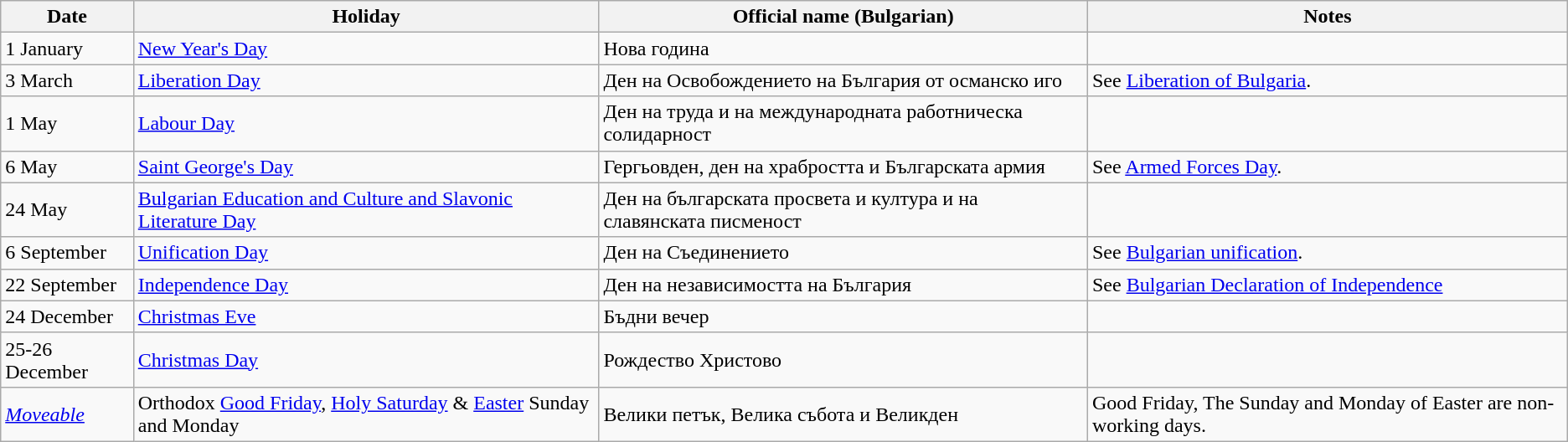<table class="wikitable">
<tr>
<th>Date</th>
<th>Holiday</th>
<th>Official name (Bulgarian)</th>
<th>Notes</th>
</tr>
<tr ---->
<td>1 January</td>
<td><a href='#'>New Year's Day</a></td>
<td>Нова година</td>
<td> </td>
</tr>
<tr ---->
<td>3 March</td>
<td><a href='#'>Liberation Day</a></td>
<td>Ден на Освобождението на България от османско иго</td>
<td>See <a href='#'>Liberation of Bulgaria</a>.</td>
</tr>
<tr ---->
<td>1 May</td>
<td><a href='#'>Labour Day</a></td>
<td>Ден на труда и на международната работническа солидарност</td>
<td> </td>
</tr>
<tr ---->
<td>6 May</td>
<td><a href='#'>Saint George's Day</a></td>
<td>Гергьовден, ден на храбростта и Българската армия</td>
<td>See <a href='#'>Armed Forces Day</a>.</td>
</tr>
<tr ---->
<td>24 May</td>
<td><a href='#'>Bulgarian Education and Culture and Slavonic Literature Day</a></td>
<td>Ден на българската просвета и култура и на славянската писменост</td>
<td> </td>
</tr>
<tr ---->
<td>6 September</td>
<td><a href='#'>Unification Day</a></td>
<td>Ден на Съединението</td>
<td>See <a href='#'>Bulgarian unification</a>.</td>
</tr>
<tr ---->
<td>22 September</td>
<td><a href='#'>Independence Day</a></td>
<td>Ден на независимостта на България</td>
<td>See <a href='#'>Bulgarian Declaration of Independence</a></td>
</tr>
<tr ---->
<td>24 December</td>
<td><a href='#'>Christmas Eve</a></td>
<td>Бъдни вечер</td>
<td> </td>
</tr>
<tr ---->
<td>25-26 December</td>
<td><a href='#'>Christmas Day</a></td>
<td>Рождество Христово</td>
</tr>
<tr ---->
<td><em><a href='#'>Moveable</a></em></td>
<td>Orthodox <a href='#'>Good Friday</a>, <a href='#'>Holy Saturday</a> & <a href='#'>Easter</a> Sunday and Monday</td>
<td>Велики петък, Велика събота и Великден</td>
<td>Good Friday, The Sunday and Monday of Easter are non-working days.</td>
</tr>
</table>
